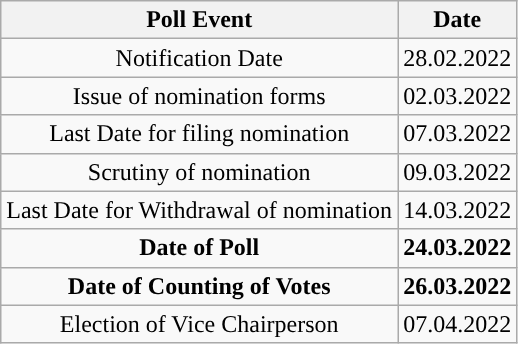<table class="wikitable" style="text-align:center;">
<tr>
<th>Poll Event</th>
<th>Date</th>
</tr>
<tr>
<td>Notification Date</td>
<td>28.02.2022</td>
</tr>
<tr>
<td>Issue of nomination forms</td>
<td>02.03.2022</td>
</tr>
<tr>
<td>Last Date for filing nomination</td>
<td>07.03.2022</td>
</tr>
<tr>
<td>Scrutiny of nomination</td>
<td>09.03.2022</td>
</tr>
<tr>
<td>Last Date for Withdrawal of nomination</td>
<td>14.03.2022</td>
</tr>
<tr>
<td><strong>Date of Poll</strong></td>
<td><strong>24.03.2022</strong></td>
</tr>
<tr>
<td><strong>Date of Counting of Votes</strong></td>
<td><strong>26.03.2022</strong></td>
</tr>
<tr>
<td>Election of Vice Chairperson</td>
<td>07.04.2022</td>
</tr>
</table>
